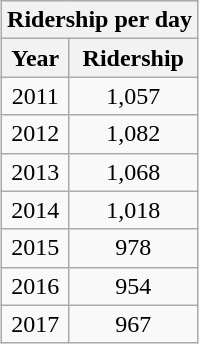<table class="wikitable" style="margin: 1em 0.2em; text-align: center;">
<tr style="background: #ddd;">
<th colspan="2">Ridership per day </th>
</tr>
<tr>
<th>Year</th>
<th>Ridership</th>
</tr>
<tr>
<td>2011</td>
<td>1,057</td>
</tr>
<tr>
<td>2012</td>
<td>1,082</td>
</tr>
<tr>
<td>2013</td>
<td>1,068</td>
</tr>
<tr>
<td>2014</td>
<td>1,018</td>
</tr>
<tr>
<td>2015</td>
<td>978</td>
</tr>
<tr>
<td>2016</td>
<td>954</td>
</tr>
<tr>
<td>2017</td>
<td>967</td>
</tr>
</table>
